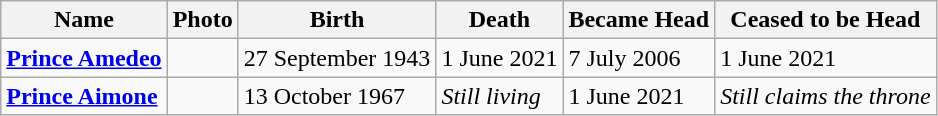<table class="wikitable">
<tr>
<th>Name</th>
<th>Photo</th>
<th>Birth</th>
<th>Death</th>
<th>Became Head</th>
<th>Ceased to be Head</th>
</tr>
<tr>
<td><a href='#'><strong>Prince Amedeo</strong></a></td>
<td></td>
<td>27 September 1943</td>
<td>1 June 2021</td>
<td>7 July 2006</td>
<td>1 June 2021</td>
</tr>
<tr>
<td><a href='#'><strong>Prince Aimone</strong></a></td>
<td></td>
<td>13 October 1967</td>
<td><em>Still living</em></td>
<td>1 June 2021</td>
<td><em>Still claims the throne</em></td>
</tr>
</table>
